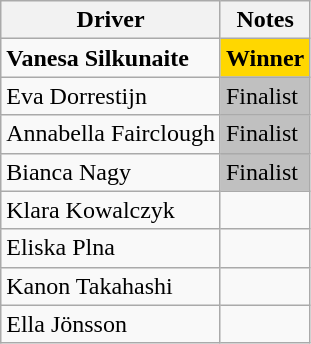<table class="wikitable">
<tr>
<th>Driver</th>
<th>Notes</th>
</tr>
<tr>
<td> <strong>Vanesa Silkunaite</strong></td>
<td style="background:gold"><strong>Winner</strong></td>
</tr>
<tr>
<td> Eva Dorrestijn</td>
<td style="background:silver">Finalist</td>
</tr>
<tr>
<td> Annabella Fairclough</td>
<td style="background:silver">Finalist</td>
</tr>
<tr>
<td> Bianca Nagy</td>
<td style="background:silver">Finalist</td>
</tr>
<tr>
<td> Klara Kowalczyk</td>
<td></td>
</tr>
<tr>
<td> Eliska Plna</td>
<td></td>
</tr>
<tr>
<td> Kanon Takahashi</td>
<td></td>
</tr>
<tr>
<td> Ella Jönsson</td>
<td></td>
</tr>
</table>
